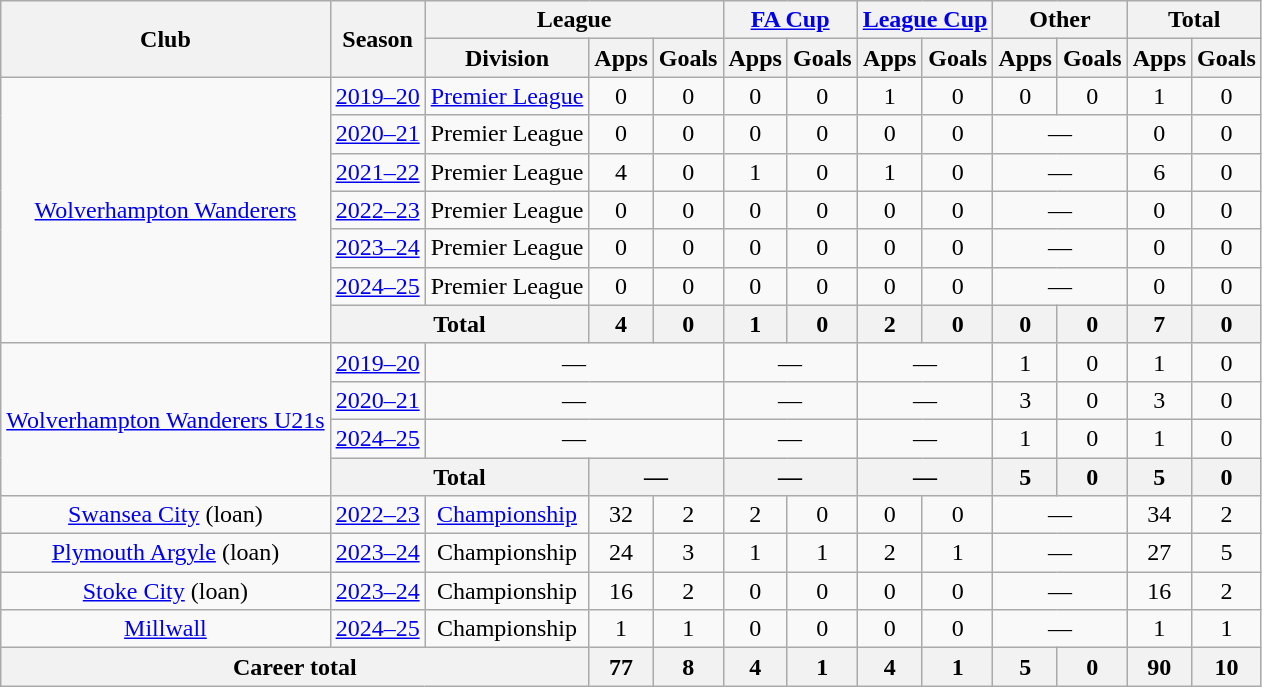<table class="wikitable" style="text-align:center">
<tr>
<th rowspan="2">Club</th>
<th rowspan="2">Season</th>
<th colspan="3">League</th>
<th colspan="2"><a href='#'>FA Cup</a></th>
<th colspan="2"><a href='#'>League Cup</a></th>
<th colspan="2">Other</th>
<th colspan="2">Total</th>
</tr>
<tr>
<th>Division</th>
<th>Apps</th>
<th>Goals</th>
<th>Apps</th>
<th>Goals</th>
<th>Apps</th>
<th>Goals</th>
<th>Apps</th>
<th>Goals</th>
<th>Apps</th>
<th>Goals</th>
</tr>
<tr>
<td rowspan="7"><a href='#'>Wolverhampton Wanderers</a></td>
<td><a href='#'>2019–20</a></td>
<td><a href='#'>Premier League</a></td>
<td>0</td>
<td>0</td>
<td>0</td>
<td>0</td>
<td>1</td>
<td>0</td>
<td>0</td>
<td>0</td>
<td>1</td>
<td>0</td>
</tr>
<tr>
<td><a href='#'>2020–21</a></td>
<td>Premier League</td>
<td>0</td>
<td>0</td>
<td>0</td>
<td>0</td>
<td>0</td>
<td>0</td>
<td colspan="2">—</td>
<td>0</td>
<td>0</td>
</tr>
<tr>
<td><a href='#'>2021–22</a></td>
<td>Premier League</td>
<td>4</td>
<td>0</td>
<td>1</td>
<td>0</td>
<td>1</td>
<td>0</td>
<td colspan="2">—</td>
<td>6</td>
<td>0</td>
</tr>
<tr>
<td><a href='#'>2022–23</a></td>
<td>Premier League</td>
<td>0</td>
<td>0</td>
<td>0</td>
<td>0</td>
<td>0</td>
<td>0</td>
<td colspan="2">—</td>
<td>0</td>
<td>0</td>
</tr>
<tr>
<td><a href='#'>2023–24</a></td>
<td>Premier League</td>
<td>0</td>
<td>0</td>
<td>0</td>
<td>0</td>
<td>0</td>
<td>0</td>
<td colspan="2">—</td>
<td>0</td>
<td>0</td>
</tr>
<tr>
<td><a href='#'>2024–25</a></td>
<td>Premier League</td>
<td>0</td>
<td>0</td>
<td>0</td>
<td>0</td>
<td>0</td>
<td>0</td>
<td colspan="2">—</td>
<td>0</td>
<td>0</td>
</tr>
<tr>
<th colspan="2">Total</th>
<th>4</th>
<th>0</th>
<th>1</th>
<th>0</th>
<th>2</th>
<th>0</th>
<th>0</th>
<th>0</th>
<th>7</th>
<th>0</th>
</tr>
<tr>
<td rowspan="4"><a href='#'>Wolverhampton Wanderers U21s</a></td>
<td><a href='#'>2019–20</a></td>
<td colspan="3">—</td>
<td colspan="2">—</td>
<td colspan="2">—</td>
<td>1</td>
<td>0</td>
<td>1</td>
<td>0</td>
</tr>
<tr>
<td><a href='#'>2020–21</a></td>
<td colspan="3">—</td>
<td colspan="2">—</td>
<td colspan="2">—</td>
<td>3</td>
<td>0</td>
<td>3</td>
<td>0</td>
</tr>
<tr>
<td><a href='#'>2024–25</a></td>
<td colspan="3">—</td>
<td colspan="2">—</td>
<td colspan="2">—</td>
<td>1</td>
<td>0</td>
<td>1</td>
<td>0</td>
</tr>
<tr>
<th colspan="2">Total</th>
<th colspan="2">—</th>
<th colspan="2">—</th>
<th colspan="2">—</th>
<th>5</th>
<th>0</th>
<th>5</th>
<th>0</th>
</tr>
<tr>
<td><a href='#'>Swansea City</a> (loan)</td>
<td><a href='#'>2022–23</a></td>
<td><a href='#'>Championship</a></td>
<td>32</td>
<td>2</td>
<td>2</td>
<td>0</td>
<td>0</td>
<td>0</td>
<td colspan="2">—</td>
<td>34</td>
<td>2</td>
</tr>
<tr>
<td><a href='#'>Plymouth Argyle</a> (loan)</td>
<td><a href='#'>2023–24</a></td>
<td>Championship</td>
<td>24</td>
<td>3</td>
<td>1</td>
<td>1</td>
<td>2</td>
<td>1</td>
<td colspan="2">—</td>
<td>27</td>
<td>5</td>
</tr>
<tr>
<td><a href='#'>Stoke City</a> (loan)</td>
<td><a href='#'>2023–24</a></td>
<td>Championship</td>
<td>16</td>
<td>2</td>
<td>0</td>
<td>0</td>
<td>0</td>
<td>0</td>
<td colspan="2">—</td>
<td>16</td>
<td>2</td>
</tr>
<tr>
<td><a href='#'>Millwall</a></td>
<td><a href='#'>2024–25</a></td>
<td>Championship</td>
<td>1</td>
<td>1</td>
<td>0</td>
<td>0</td>
<td>0</td>
<td>0</td>
<td colspan="2">—</td>
<td>1</td>
<td>1</td>
</tr>
<tr>
<th colspan="3">Career total</th>
<th>77</th>
<th>8</th>
<th>4</th>
<th>1</th>
<th>4</th>
<th>1</th>
<th>5</th>
<th>0</th>
<th>90</th>
<th>10</th>
</tr>
</table>
